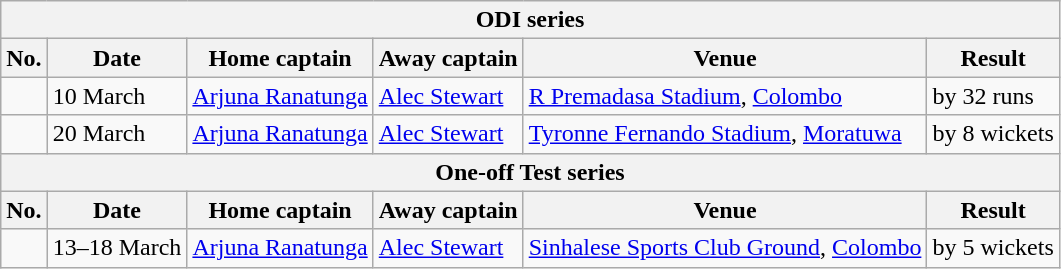<table class="wikitable">
<tr>
<th colspan="9">ODI series</th>
</tr>
<tr>
<th>No.</th>
<th>Date</th>
<th>Home captain</th>
<th>Away captain</th>
<th>Venue</th>
<th>Result</th>
</tr>
<tr>
<td></td>
<td>10 March</td>
<td><a href='#'>Arjuna Ranatunga</a></td>
<td><a href='#'>Alec Stewart</a></td>
<td><a href='#'>R Premadasa Stadium</a>, <a href='#'>Colombo</a></td>
<td> by 32 runs</td>
</tr>
<tr>
<td></td>
<td>20 March</td>
<td><a href='#'>Arjuna Ranatunga</a></td>
<td><a href='#'>Alec Stewart</a></td>
<td><a href='#'>Tyronne Fernando Stadium</a>, <a href='#'>Moratuwa</a></td>
<td> by 8 wickets</td>
</tr>
<tr>
<th colspan="9">One-off Test series</th>
</tr>
<tr>
<th>No.</th>
<th>Date</th>
<th>Home captain</th>
<th>Away captain</th>
<th>Venue</th>
<th>Result</th>
</tr>
<tr>
<td></td>
<td>13–18 March</td>
<td><a href='#'>Arjuna Ranatunga</a></td>
<td><a href='#'>Alec Stewart</a></td>
<td><a href='#'>Sinhalese Sports Club Ground</a>, <a href='#'>Colombo</a></td>
<td> by 5 wickets</td>
</tr>
</table>
